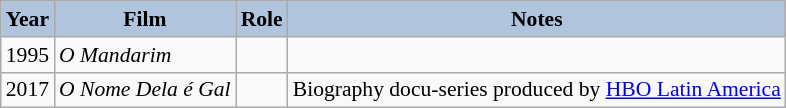<table class="wikitable" style="font-size: 90%;">
<tr Boston Strangler 1968 Ms clunny>
<th style="background:#B0C4DE;">Year</th>
<th style="background:#B0C4DE;">Film</th>
<th style="background:#B0C4DE;">Role</th>
<th style="background:#B0C4DE;">Notes</th>
</tr>
<tr>
<td>1995</td>
<td><em>O Mandarim</em></td>
<td></td>
<td></td>
</tr>
<tr>
<td>2017</td>
<td><em>O Nome Dela é Gal</em></td>
<td></td>
<td>Biography docu-series produced by <a href='#'>HBO Latin America</a></td>
</tr>
</table>
